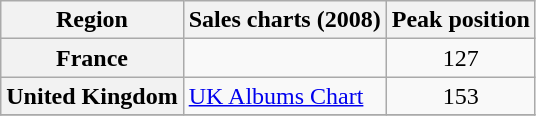<table class="wikitable">
<tr>
<th scope="col">Region</th>
<th scope="col">Sales charts (2008)</th>
<th scope="col">Peak position</th>
</tr>
<tr>
<th scope="row">France</th>
<td></td>
<td style="text-align:center;">127</td>
</tr>
<tr>
<th scope="row">United Kingdom</th>
<td><a href='#'>UK Albums Chart</a></td>
<td style="text-align:center;">153</td>
</tr>
<tr>
</tr>
</table>
